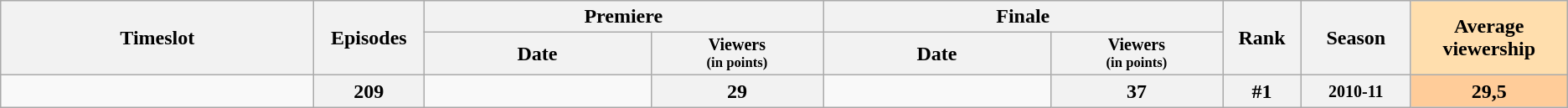<table class="wikitable">
<tr>
<th style="width:20%;" rowspan=2>Timeslot</th>
<th style="width:07%;" rowspan=2>Episodes</th>
<th colspan=2>Premiere</th>
<th colspan=2>Finale</th>
<th style="width:05%;" rowspan=2>Rank</th>
<th style="width:07%;" rowspan=2>Season</th>
<th style="width:10%; background:#ffdead;" rowspan="2">Average viewership</th>
</tr>
<tr>
<th>Date</th>
<th span style="width:11%; font-size:smaller; line-height:100%;">Viewers<br><small>(in points)</small></th>
<th>Date</th>
<th span style="width:11%; font-size:smaller; line-height:100%;">Viewers<br><small>(in points)</small></th>
</tr>
<tr>
<td></td>
<th>209</th>
<td style="font-size:11px;line-height:110%"></td>
<th>29</th>
<td style="font-size:11px;line-height:110%"></td>
<th>37</th>
<th>#1</th>
<th style="font-size:smaller">2010-11</th>
<th style="background:#fc9;">29,5</th>
</tr>
</table>
